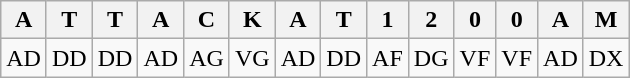<table class="wikitable">
<tr>
<th>A</th>
<th>T</th>
<th>T</th>
<th>A</th>
<th>C</th>
<th>K</th>
<th>A</th>
<th>T</th>
<th>1</th>
<th>2</th>
<th>0</th>
<th>0</th>
<th>A</th>
<th>M</th>
</tr>
<tr>
<td>AD</td>
<td>DD</td>
<td>DD</td>
<td>AD</td>
<td>AG</td>
<td>VG</td>
<td>AD</td>
<td>DD</td>
<td>AF</td>
<td>DG</td>
<td>VF</td>
<td>VF</td>
<td>AD</td>
<td>DX</td>
</tr>
</table>
